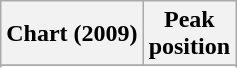<table class="wikitable sortable">
<tr>
<th>Chart (2009)</th>
<th>Peak<br>position</th>
</tr>
<tr>
</tr>
<tr>
</tr>
<tr>
</tr>
<tr>
</tr>
<tr>
</tr>
<tr>
</tr>
<tr>
</tr>
<tr>
</tr>
</table>
